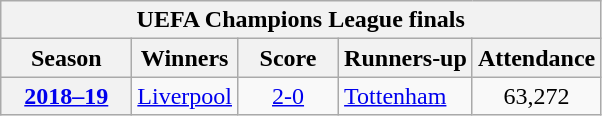<table class="wikitable" style="text-align:center">
<tr>
<th colspan="7">UEFA Champions League finals</th>
</tr>
<tr>
<th width="80">Season</th>
<th scope="col">Winners</th>
<th width="60">Score</th>
<th scope="col">Runners-up</th>
<th scope="col">Attendance</th>
</tr>
<tr>
<th scope="row"><a href='#'>2018–19</a></th>
<td align=right><a href='#'>Liverpool</a> </td>
<td><a href='#'>2-0</a></td>
<td align=left> <a href='#'>Tottenham</a></td>
<td>63,272</td>
</tr>
</table>
